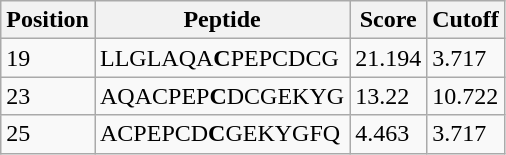<table class="wikitable">
<tr>
<th>Position</th>
<th>Peptide</th>
<th>Score</th>
<th>Cutoff</th>
</tr>
<tr>
<td>19</td>
<td>LLGLAQA<strong>C</strong>PEPCDCG</td>
<td>21.194</td>
<td>3.717</td>
</tr>
<tr>
<td>23</td>
<td>AQACPEP<strong>C</strong>DCGEKYG</td>
<td>13.22</td>
<td>10.722</td>
</tr>
<tr>
<td>25</td>
<td>ACPEPCD<strong>C</strong>GEKYGFQ</td>
<td>4.463</td>
<td>3.717</td>
</tr>
</table>
